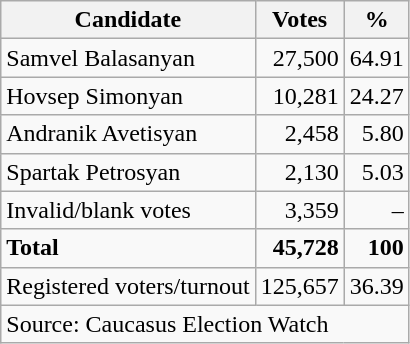<table class=wikitable style=text-align:right>
<tr>
<th>Candidate</th>
<th>Votes</th>
<th>%</th>
</tr>
<tr>
<td align=left>Samvel Balasanyan</td>
<td>27,500</td>
<td>64.91</td>
</tr>
<tr>
<td align=left>Hovsep Simonyan</td>
<td>10,281</td>
<td>24.27</td>
</tr>
<tr>
<td align=left>Andranik Avetisyan</td>
<td>2,458</td>
<td>5.80</td>
</tr>
<tr>
<td align=left>Spartak Petrosyan</td>
<td>2,130</td>
<td>5.03</td>
</tr>
<tr>
<td align=left>Invalid/blank votes</td>
<td>3,359</td>
<td>–</td>
</tr>
<tr>
<td align=left><strong>Total</strong></td>
<td><strong>45,728</strong></td>
<td><strong>100</strong></td>
</tr>
<tr>
<td align=left>Registered voters/turnout</td>
<td>125,657</td>
<td>36.39</td>
</tr>
<tr>
<td align=left colspan=3>Source: Caucasus Election Watch</td>
</tr>
</table>
